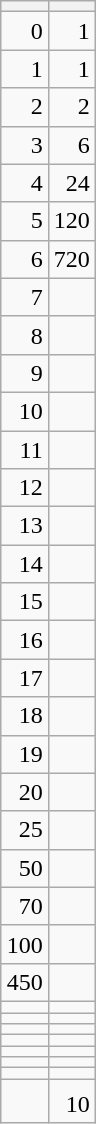<table class="wikitable" style="margin:0 0 0 1em; text-align:right; float:right;">
<tr>
<th></th>
<th></th>
</tr>
<tr>
<td>0</td>
<td>1</td>
</tr>
<tr>
<td>1</td>
<td>1</td>
</tr>
<tr>
<td>2</td>
<td>2</td>
</tr>
<tr>
<td>3</td>
<td>6</td>
</tr>
<tr>
<td>4</td>
<td>24</td>
</tr>
<tr>
<td>5</td>
<td>120</td>
</tr>
<tr>
<td>6</td>
<td>720</td>
</tr>
<tr>
<td>7</td>
<td></td>
</tr>
<tr>
<td>8</td>
<td></td>
</tr>
<tr>
<td>9</td>
<td></td>
</tr>
<tr>
<td>10</td>
<td></td>
</tr>
<tr>
<td>11</td>
<td></td>
</tr>
<tr>
<td>12</td>
<td></td>
</tr>
<tr>
<td>13</td>
<td></td>
</tr>
<tr>
<td>14</td>
<td></td>
</tr>
<tr>
<td>15</td>
<td></td>
</tr>
<tr>
<td>16</td>
<td></td>
</tr>
<tr>
<td>17</td>
<td></td>
</tr>
<tr>
<td>18</td>
<td></td>
</tr>
<tr>
<td>19</td>
<td></td>
</tr>
<tr>
<td>20</td>
<td></td>
</tr>
<tr>
<td>25</td>
<td style="text-align:left"></td>
</tr>
<tr>
<td>50</td>
<td style="text-align:left"></td>
</tr>
<tr>
<td>70</td>
<td style="text-align:left"></td>
</tr>
<tr>
<td>100</td>
<td style="text-align:left"></td>
</tr>
<tr>
<td>450</td>
<td style="text-align:left"></td>
</tr>
<tr>
<td></td>
<td style="text-align:left"></td>
</tr>
<tr>
<td></td>
<td style="text-align:left"></td>
</tr>
<tr>
<td></td>
<td style="text-align:left"></td>
</tr>
<tr>
<td></td>
<td style="text-align:left"></td>
</tr>
<tr>
<td></td>
<td style="text-align:left"></td>
</tr>
<tr>
<td></td>
<td style="text-align:left"></td>
</tr>
<tr>
<td></td>
<td style="text-align:left"></td>
</tr>
<tr>
<td><a href='#'></a></td>
<td>10<sup></sup></td>
</tr>
</table>
